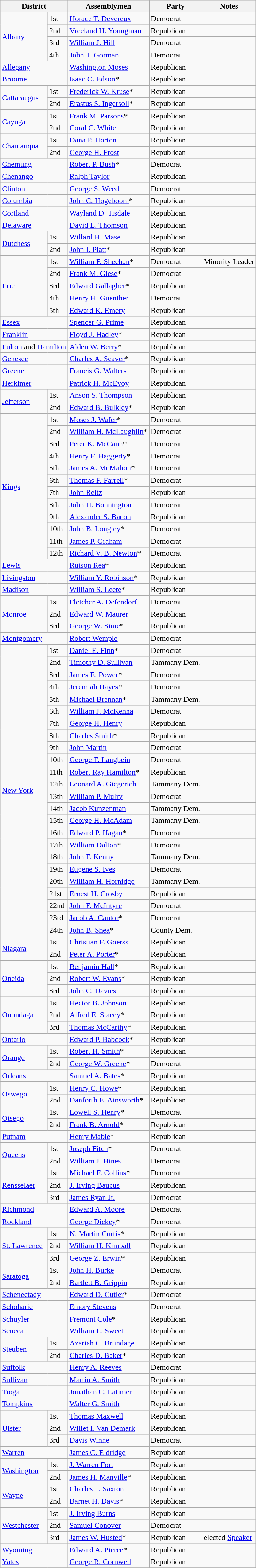<table class=wikitable>
<tr>
<th colspan="2">District</th>
<th>Assemblymen</th>
<th>Party</th>
<th>Notes</th>
</tr>
<tr>
<td rowspan="4"><a href='#'>Albany</a></td>
<td>1st</td>
<td><a href='#'>Horace T. Devereux</a></td>
<td>Democrat</td>
<td></td>
</tr>
<tr>
<td>2nd</td>
<td><a href='#'>Vreeland H. Youngman</a></td>
<td>Republican</td>
<td></td>
</tr>
<tr>
<td>3rd</td>
<td><a href='#'>William J. Hill</a></td>
<td>Democrat</td>
<td></td>
</tr>
<tr>
<td>4th</td>
<td><a href='#'>John T. Gorman</a></td>
<td>Democrat</td>
<td></td>
</tr>
<tr>
<td colspan="2"><a href='#'>Allegany</a></td>
<td><a href='#'>Washington Moses</a></td>
<td>Republican</td>
<td></td>
</tr>
<tr>
<td colspan="2"><a href='#'>Broome</a></td>
<td><a href='#'>Isaac C. Edson</a>*</td>
<td>Republican</td>
<td></td>
</tr>
<tr>
<td rowspan="2"><a href='#'>Cattaraugus</a></td>
<td>1st</td>
<td><a href='#'>Frederick W. Kruse</a>*</td>
<td>Republican</td>
<td></td>
</tr>
<tr>
<td>2nd</td>
<td><a href='#'>Erastus S. Ingersoll</a>*</td>
<td>Republican</td>
<td></td>
</tr>
<tr>
<td rowspan="2"><a href='#'>Cayuga</a></td>
<td>1st</td>
<td><a href='#'>Frank M. Parsons</a>*</td>
<td>Republican</td>
<td></td>
</tr>
<tr>
<td>2nd</td>
<td><a href='#'>Coral C. White</a></td>
<td>Republican</td>
<td></td>
</tr>
<tr>
<td rowspan="2"><a href='#'>Chautauqua</a></td>
<td>1st</td>
<td><a href='#'>Dana P. Horton</a></td>
<td>Republican</td>
<td></td>
</tr>
<tr>
<td>2nd</td>
<td><a href='#'>George H. Frost</a></td>
<td>Republican</td>
<td></td>
</tr>
<tr>
<td colspan="2"><a href='#'>Chemung</a></td>
<td><a href='#'>Robert P. Bush</a>*</td>
<td>Democrat</td>
<td></td>
</tr>
<tr>
<td colspan="2"><a href='#'>Chenango</a></td>
<td><a href='#'>Ralph Taylor</a></td>
<td>Republican</td>
<td></td>
</tr>
<tr>
<td colspan="2"><a href='#'>Clinton</a></td>
<td><a href='#'>George S. Weed</a></td>
<td>Democrat</td>
<td></td>
</tr>
<tr>
<td colspan="2"><a href='#'>Columbia</a></td>
<td><a href='#'>John C. Hogeboom</a>*</td>
<td>Republican</td>
<td></td>
</tr>
<tr>
<td colspan="2"><a href='#'>Cortland</a></td>
<td><a href='#'>Wayland D. Tisdale</a></td>
<td>Republican</td>
<td></td>
</tr>
<tr>
<td colspan="2"><a href='#'>Delaware</a></td>
<td><a href='#'>David L. Thomson</a></td>
<td>Republican</td>
<td></td>
</tr>
<tr>
<td rowspan="2"><a href='#'>Dutchess</a></td>
<td>1st</td>
<td><a href='#'>Willard H. Mase</a></td>
<td>Republican</td>
<td></td>
</tr>
<tr>
<td>2nd</td>
<td><a href='#'>John I. Platt</a>*</td>
<td>Republican</td>
<td></td>
</tr>
<tr>
<td rowspan="5"><a href='#'>Erie</a></td>
<td>1st</td>
<td><a href='#'>William F. Sheehan</a>*</td>
<td>Democrat</td>
<td>Minority Leader</td>
</tr>
<tr>
<td>2nd</td>
<td><a href='#'>Frank M. Giese</a>*</td>
<td>Democrat</td>
<td></td>
</tr>
<tr>
<td>3rd</td>
<td><a href='#'>Edward Gallagher</a>*</td>
<td>Republican</td>
<td></td>
</tr>
<tr>
<td>4th</td>
<td><a href='#'>Henry H. Guenther</a></td>
<td>Democrat</td>
<td></td>
</tr>
<tr>
<td>5th</td>
<td><a href='#'>Edward K. Emery</a></td>
<td>Republican</td>
<td></td>
</tr>
<tr>
<td colspan="2"><a href='#'>Essex</a></td>
<td><a href='#'>Spencer G. Prime</a></td>
<td>Republican</td>
<td></td>
</tr>
<tr>
<td colspan="2"><a href='#'>Franklin</a></td>
<td><a href='#'>Floyd J. Hadley</a>*</td>
<td>Republican</td>
<td></td>
</tr>
<tr>
<td colspan="2"><a href='#'>Fulton</a> and <a href='#'>Hamilton</a></td>
<td><a href='#'>Alden W. Berry</a>*</td>
<td>Republican</td>
<td></td>
</tr>
<tr>
<td colspan="2"><a href='#'>Genesee</a></td>
<td><a href='#'>Charles A. Seaver</a>*</td>
<td>Republican</td>
<td></td>
</tr>
<tr>
<td colspan="2"><a href='#'>Greene</a></td>
<td><a href='#'>Francis G. Walters</a></td>
<td>Republican</td>
<td></td>
</tr>
<tr>
<td colspan="2"><a href='#'>Herkimer</a></td>
<td><a href='#'>Patrick H. McEvoy</a></td>
<td>Republican</td>
<td></td>
</tr>
<tr>
<td rowspan="2"><a href='#'>Jefferson</a></td>
<td>1st</td>
<td><a href='#'>Anson S. Thompson</a></td>
<td>Republican</td>
<td></td>
</tr>
<tr>
<td>2nd</td>
<td><a href='#'>Edward B. Bulkley</a>*</td>
<td>Republican</td>
<td></td>
</tr>
<tr>
<td rowspan="12"><a href='#'>Kings</a></td>
<td>1st</td>
<td><a href='#'>Moses J. Wafer</a>*</td>
<td>Democrat</td>
<td></td>
</tr>
<tr>
<td>2nd</td>
<td><a href='#'>William H. McLaughlin</a>*</td>
<td>Democrat</td>
<td></td>
</tr>
<tr>
<td>3rd</td>
<td><a href='#'>Peter K. McCann</a>*</td>
<td>Democrat</td>
<td></td>
</tr>
<tr>
<td>4th</td>
<td><a href='#'>Henry F. Haggerty</a>*</td>
<td>Democrat</td>
<td></td>
</tr>
<tr>
<td>5th</td>
<td><a href='#'>James A. McMahon</a>*</td>
<td>Democrat</td>
<td></td>
</tr>
<tr>
<td>6th</td>
<td><a href='#'>Thomas F. Farrell</a>*</td>
<td>Democrat</td>
<td></td>
</tr>
<tr>
<td>7th</td>
<td><a href='#'>John Reitz</a></td>
<td>Republican</td>
<td></td>
</tr>
<tr>
<td>8th</td>
<td><a href='#'>John H. Bonnington</a></td>
<td>Democrat</td>
<td></td>
</tr>
<tr>
<td>9th</td>
<td><a href='#'>Alexander S. Bacon</a></td>
<td>Republican</td>
<td></td>
</tr>
<tr>
<td>10th</td>
<td><a href='#'>John B. Longley</a>*</td>
<td>Democrat</td>
<td></td>
</tr>
<tr>
<td>11th</td>
<td><a href='#'>James P. Graham</a></td>
<td>Democrat</td>
<td></td>
</tr>
<tr>
<td>12th</td>
<td><a href='#'>Richard V. B. Newton</a>*</td>
<td>Democrat</td>
<td></td>
</tr>
<tr>
<td colspan="2"><a href='#'>Lewis</a></td>
<td><a href='#'>Rutson Rea</a>*</td>
<td>Republican</td>
<td></td>
</tr>
<tr>
<td colspan="2"><a href='#'>Livingston</a></td>
<td><a href='#'>William Y. Robinson</a>*</td>
<td>Republican</td>
<td></td>
</tr>
<tr>
<td colspan="2"><a href='#'>Madison</a></td>
<td><a href='#'>William S. Leete</a>*</td>
<td>Republican</td>
<td></td>
</tr>
<tr>
<td rowspan="3"><a href='#'>Monroe</a></td>
<td>1st</td>
<td><a href='#'>Fletcher A. Defendorf</a></td>
<td>Democrat</td>
<td></td>
</tr>
<tr>
<td>2nd</td>
<td><a href='#'>Edward W. Maurer</a></td>
<td>Republican</td>
<td></td>
</tr>
<tr>
<td>3rd</td>
<td><a href='#'>George W. Sime</a>*</td>
<td>Republican</td>
<td></td>
</tr>
<tr>
<td colspan="2"><a href='#'>Montgomery</a></td>
<td><a href='#'>Robert Wemple</a></td>
<td>Democrat</td>
<td></td>
</tr>
<tr>
<td rowspan="24"><a href='#'>New York</a></td>
<td>1st</td>
<td><a href='#'>Daniel E. Finn</a>*</td>
<td>Democrat</td>
<td></td>
</tr>
<tr>
<td>2nd</td>
<td><a href='#'>Timothy D. Sullivan</a></td>
<td>Tammany Dem.</td>
<td></td>
</tr>
<tr>
<td>3rd</td>
<td><a href='#'>James E. Power</a>*</td>
<td>Democrat</td>
<td></td>
</tr>
<tr>
<td>4th</td>
<td><a href='#'>Jeremiah Hayes</a>*</td>
<td>Democrat</td>
<td></td>
</tr>
<tr>
<td>5th</td>
<td><a href='#'>Michael Brennan</a>*</td>
<td>Tammany Dem.</td>
<td></td>
</tr>
<tr>
<td>6th</td>
<td><a href='#'>William J. McKenna</a></td>
<td>Democrat</td>
<td></td>
</tr>
<tr>
<td>7th</td>
<td><a href='#'>George H. Henry</a></td>
<td>Republican</td>
<td></td>
</tr>
<tr>
<td>8th</td>
<td><a href='#'>Charles Smith</a>*</td>
<td>Republican</td>
<td></td>
</tr>
<tr>
<td>9th</td>
<td><a href='#'>John Martin</a></td>
<td>Democrat</td>
<td></td>
</tr>
<tr>
<td>10th</td>
<td><a href='#'>George F. Langbein</a></td>
<td>Democrat</td>
<td></td>
</tr>
<tr>
<td>11th</td>
<td><a href='#'>Robert Ray Hamilton</a>*</td>
<td>Republican</td>
<td></td>
</tr>
<tr>
<td>12th</td>
<td><a href='#'>Leonard A. Giegerich</a></td>
<td>Tammany Dem.</td>
<td></td>
</tr>
<tr>
<td>13th</td>
<td><a href='#'>William P. Mulry</a></td>
<td>Democrat</td>
<td></td>
</tr>
<tr>
<td>14th</td>
<td><a href='#'>Jacob Kunzenman</a></td>
<td>Tammany Dem.</td>
<td></td>
</tr>
<tr>
<td>15th</td>
<td><a href='#'>George H. McAdam</a></td>
<td>Tammany Dem.</td>
<td></td>
</tr>
<tr>
<td>16th</td>
<td><a href='#'>Edward P. Hagan</a>*</td>
<td>Democrat</td>
<td></td>
</tr>
<tr>
<td>17th</td>
<td><a href='#'>William Dalton</a>*</td>
<td>Democrat</td>
<td></td>
</tr>
<tr>
<td>18th</td>
<td><a href='#'>John F. Kenny</a></td>
<td>Tammany Dem.</td>
<td></td>
</tr>
<tr>
<td>19th</td>
<td><a href='#'>Eugene S. Ives</a></td>
<td>Democrat</td>
<td></td>
</tr>
<tr>
<td>20th</td>
<td><a href='#'>William H. Hornidge</a></td>
<td>Tammany Dem.</td>
<td></td>
</tr>
<tr>
<td>21st</td>
<td><a href='#'>Ernest H. Crosby</a></td>
<td>Republican</td>
<td></td>
</tr>
<tr>
<td>22nd</td>
<td><a href='#'>John F. McIntyre</a></td>
<td>Democrat</td>
<td></td>
</tr>
<tr>
<td>23rd</td>
<td><a href='#'>Jacob A. Cantor</a>*</td>
<td>Democrat</td>
<td></td>
</tr>
<tr>
<td>24th</td>
<td><a href='#'>John B. Shea</a>*</td>
<td>County Dem.</td>
<td></td>
</tr>
<tr>
<td rowspan="2"><a href='#'>Niagara</a></td>
<td>1st</td>
<td><a href='#'>Christian F. Goerss</a></td>
<td>Republican</td>
<td></td>
</tr>
<tr>
<td>2nd</td>
<td><a href='#'>Peter A. Porter</a>*</td>
<td>Republican</td>
<td></td>
</tr>
<tr>
<td rowspan="3"><a href='#'>Oneida</a></td>
<td>1st</td>
<td><a href='#'>Benjamin Hall</a>*</td>
<td>Republican</td>
<td></td>
</tr>
<tr>
<td>2nd</td>
<td><a href='#'>Robert W. Evans</a>*</td>
<td>Republican</td>
<td></td>
</tr>
<tr>
<td>3rd</td>
<td><a href='#'>John C. Davies</a></td>
<td>Republican</td>
<td></td>
</tr>
<tr>
<td rowspan="3"><a href='#'>Onondaga</a></td>
<td>1st</td>
<td><a href='#'>Hector B. Johnson</a></td>
<td>Republican</td>
<td></td>
</tr>
<tr>
<td>2nd</td>
<td><a href='#'>Alfred E. Stacey</a>*</td>
<td>Republican</td>
<td></td>
</tr>
<tr>
<td>3rd</td>
<td><a href='#'>Thomas McCarthy</a>*</td>
<td>Republican</td>
<td></td>
</tr>
<tr>
<td colspan="2"><a href='#'>Ontario</a></td>
<td><a href='#'>Edward P. Babcock</a>*</td>
<td>Republican</td>
<td></td>
</tr>
<tr>
<td rowspan="2"><a href='#'>Orange</a></td>
<td>1st</td>
<td><a href='#'>Robert H. Smith</a>*</td>
<td>Republican</td>
<td></td>
</tr>
<tr>
<td>2nd</td>
<td><a href='#'>George W. Greene</a>*</td>
<td>Democrat</td>
<td></td>
</tr>
<tr>
<td colspan="2"><a href='#'>Orleans</a></td>
<td><a href='#'>Samuel A. Bates</a>*</td>
<td>Republican</td>
<td></td>
</tr>
<tr>
<td rowspan="2"><a href='#'>Oswego</a></td>
<td>1st</td>
<td><a href='#'>Henry C. Howe</a>*</td>
<td>Republican</td>
<td></td>
</tr>
<tr>
<td>2nd</td>
<td><a href='#'>Danforth E. Ainsworth</a>*</td>
<td>Republican</td>
<td></td>
</tr>
<tr>
<td rowspan="2"><a href='#'>Otsego</a></td>
<td>1st</td>
<td><a href='#'>Lowell S. Henry</a>*</td>
<td>Democrat</td>
<td></td>
</tr>
<tr>
<td>2nd</td>
<td><a href='#'>Frank B. Arnold</a>*</td>
<td>Republican</td>
<td></td>
</tr>
<tr>
<td colspan="2"><a href='#'>Putnam</a></td>
<td><a href='#'>Henry Mabie</a>*</td>
<td>Republican</td>
<td></td>
</tr>
<tr>
<td rowspan="2"><a href='#'>Queens</a></td>
<td>1st</td>
<td><a href='#'>Joseph Fitch</a>*</td>
<td>Democrat</td>
<td></td>
</tr>
<tr>
<td>2nd</td>
<td><a href='#'>William J. Hines</a></td>
<td>Democrat</td>
<td></td>
</tr>
<tr>
<td rowspan="3"><a href='#'>Rensselaer</a></td>
<td>1st</td>
<td><a href='#'>Michael F. Collins</a>*</td>
<td>Democrat</td>
<td></td>
</tr>
<tr>
<td>2nd</td>
<td><a href='#'>J. Irving Baucus</a></td>
<td>Republican</td>
<td></td>
</tr>
<tr>
<td>3rd</td>
<td><a href='#'>James Ryan Jr.</a></td>
<td>Democrat</td>
<td></td>
</tr>
<tr>
<td colspan="2"><a href='#'>Richmond</a></td>
<td><a href='#'>Edward A. Moore</a></td>
<td>Democrat</td>
<td></td>
</tr>
<tr>
<td colspan="2"><a href='#'>Rockland</a></td>
<td><a href='#'>George Dickey</a>*</td>
<td>Democrat</td>
<td></td>
</tr>
<tr>
<td rowspan="3"><a href='#'>St. Lawrence</a></td>
<td>1st</td>
<td><a href='#'>N. Martin Curtis</a>*</td>
<td>Republican</td>
<td></td>
</tr>
<tr>
<td>2nd</td>
<td><a href='#'>William H. Kimball</a></td>
<td>Republican</td>
<td></td>
</tr>
<tr>
<td>3rd</td>
<td><a href='#'>George Z. Erwin</a>*</td>
<td>Republican</td>
<td></td>
</tr>
<tr>
<td rowspan="2"><a href='#'>Saratoga</a></td>
<td>1st</td>
<td><a href='#'>John H. Burke</a></td>
<td>Democrat</td>
<td></td>
</tr>
<tr>
<td>2nd</td>
<td><a href='#'>Bartlett B. Grippin</a></td>
<td>Republican</td>
<td></td>
</tr>
<tr>
<td colspan="2"><a href='#'>Schenectady</a></td>
<td><a href='#'>Edward D. Cutler</a>*</td>
<td>Democrat</td>
<td></td>
</tr>
<tr>
<td colspan="2"><a href='#'>Schoharie</a></td>
<td><a href='#'>Emory Stevens</a></td>
<td>Democrat</td>
<td></td>
</tr>
<tr>
<td colspan="2"><a href='#'>Schuyler</a></td>
<td><a href='#'>Fremont Cole</a>*</td>
<td>Republican</td>
<td></td>
</tr>
<tr>
<td colspan="2"><a href='#'>Seneca</a></td>
<td><a href='#'>William L. Sweet</a></td>
<td>Republican</td>
<td></td>
</tr>
<tr>
<td rowspan="2"><a href='#'>Steuben</a></td>
<td>1st</td>
<td><a href='#'>Azariah C. Brundage</a></td>
<td>Republican</td>
<td></td>
</tr>
<tr>
<td>2nd</td>
<td><a href='#'>Charles D. Baker</a>*</td>
<td>Republican</td>
<td></td>
</tr>
<tr>
<td colspan="2"><a href='#'>Suffolk</a></td>
<td><a href='#'>Henry A. Reeves</a></td>
<td>Democrat</td>
<td></td>
</tr>
<tr>
<td colspan="2"><a href='#'>Sullivan</a></td>
<td><a href='#'>Martin A. Smith</a></td>
<td>Republican</td>
<td></td>
</tr>
<tr>
<td colspan="2"><a href='#'>Tioga</a></td>
<td><a href='#'>Jonathan C. Latimer</a></td>
<td>Republican</td>
<td></td>
</tr>
<tr>
<td colspan="2"><a href='#'>Tompkins</a></td>
<td><a href='#'>Walter G. Smith</a></td>
<td>Republican</td>
<td></td>
</tr>
<tr>
<td rowspan="3"><a href='#'>Ulster</a></td>
<td>1st</td>
<td><a href='#'>Thomas Maxwell</a></td>
<td>Republican</td>
<td></td>
</tr>
<tr>
<td>2nd</td>
<td><a href='#'>Willet I. Van Demark</a></td>
<td>Republican</td>
<td></td>
</tr>
<tr>
<td>3rd</td>
<td><a href='#'>Davis Winne</a></td>
<td>Democrat</td>
<td></td>
</tr>
<tr>
<td colspan="2"><a href='#'>Warren</a></td>
<td><a href='#'>James C. Eldridge</a></td>
<td>Republican</td>
<td></td>
</tr>
<tr>
<td rowspan="2"><a href='#'>Washington</a></td>
<td>1st</td>
<td><a href='#'>J. Warren Fort</a></td>
<td>Republican</td>
<td></td>
</tr>
<tr>
<td>2nd</td>
<td><a href='#'>James H. Manville</a>*</td>
<td>Republican</td>
<td></td>
</tr>
<tr>
<td rowspan="2"><a href='#'>Wayne</a></td>
<td>1st</td>
<td><a href='#'>Charles T. Saxton</a></td>
<td>Republican</td>
<td></td>
</tr>
<tr>
<td>2nd</td>
<td><a href='#'>Barnet H. Davis</a>*</td>
<td>Republican</td>
<td></td>
</tr>
<tr>
<td rowspan="3"><a href='#'>Westchester</a></td>
<td>1st</td>
<td><a href='#'>J. Irving Burns</a></td>
<td>Republican</td>
<td></td>
</tr>
<tr>
<td>2nd</td>
<td><a href='#'>Samuel Conover</a></td>
<td>Democrat</td>
<td></td>
</tr>
<tr>
<td>3rd</td>
<td><a href='#'>James W. Husted</a>*</td>
<td>Republican</td>
<td>elected <a href='#'>Speaker</a></td>
</tr>
<tr>
<td colspan="2"><a href='#'>Wyoming</a></td>
<td><a href='#'>Edward A. Pierce</a>*</td>
<td>Republican</td>
<td></td>
</tr>
<tr>
<td colspan="2"><a href='#'>Yates</a></td>
<td><a href='#'>George R. Cornwell</a></td>
<td>Republican</td>
<td></td>
</tr>
<tr>
</tr>
</table>
